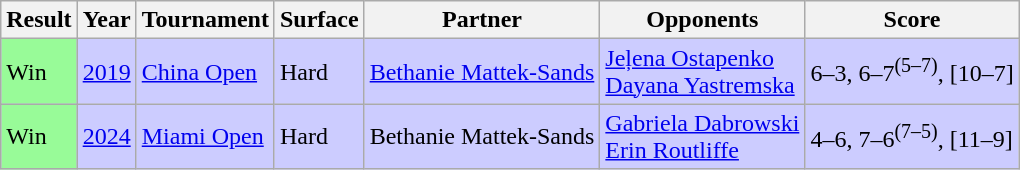<table class="sortable wikitable">
<tr>
<th>Result</th>
<th>Year</th>
<th>Tournament</th>
<th>Surface</th>
<th>Partner</th>
<th>Opponents</th>
<th>Score</th>
</tr>
<tr style="background:#CCCCFF">
<td style="background:#98FB98">Win</td>
<td><a href='#'>2019</a></td>
<td><a href='#'>China Open</a></td>
<td>Hard</td>
<td> <a href='#'>Bethanie Mattek-Sands</a></td>
<td> <a href='#'>Jeļena Ostapenko</a> <br>  <a href='#'>Dayana Yastremska</a></td>
<td>6–3, 6–7<sup>(5–7)</sup>, [10–7]</td>
</tr>
<tr style="background:#CCCCFF">
<td style="background:#98FB98">Win</td>
<td><a href='#'>2024</a></td>
<td><a href='#'>Miami Open</a></td>
<td>Hard</td>
<td> Bethanie Mattek-Sands</td>
<td> <a href='#'>Gabriela Dabrowski</a> <br>  <a href='#'>Erin Routliffe</a></td>
<td>4–6, 7–6<sup>(7–5)</sup>, [11–9]</td>
</tr>
</table>
